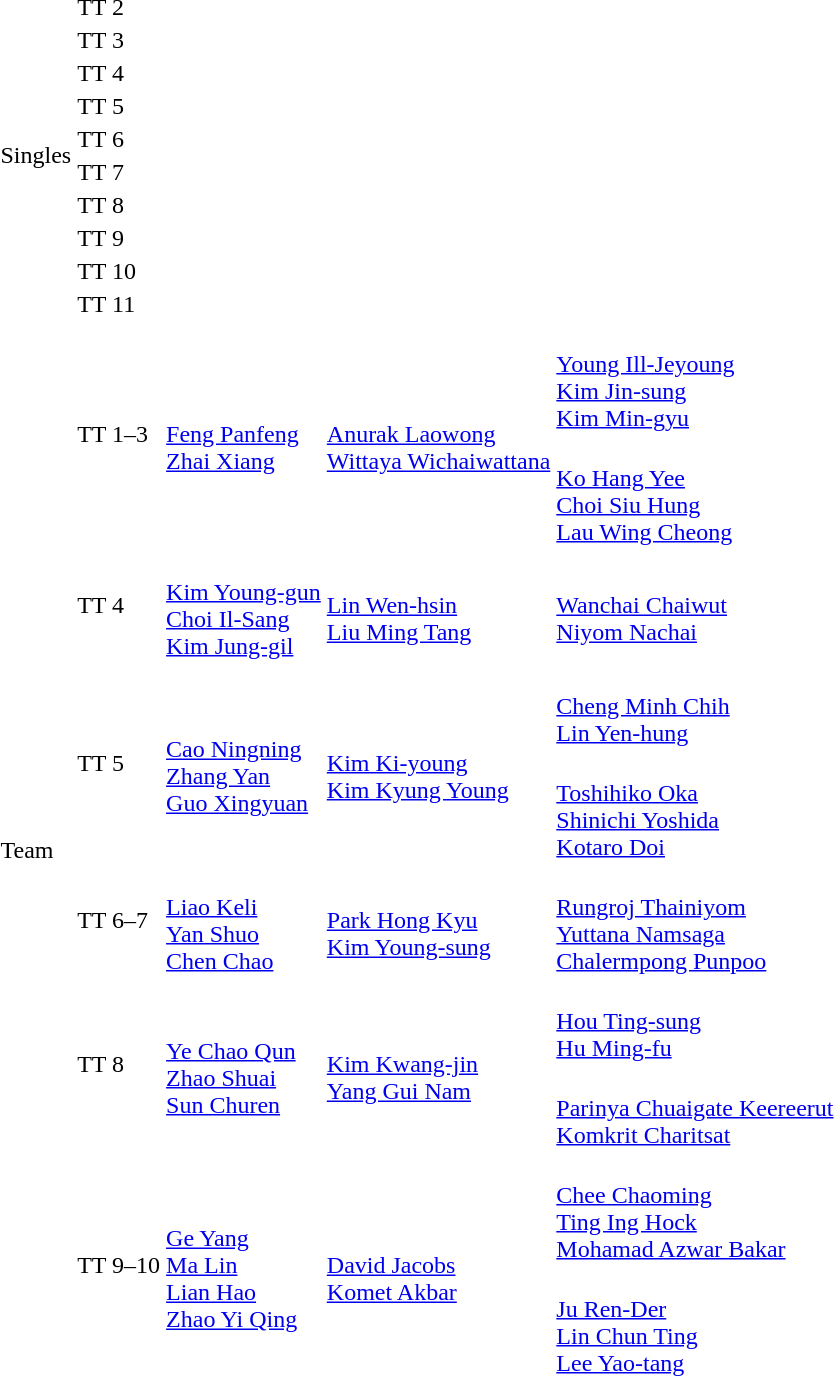<table>
<tr>
<td rowspan=20>Singles</td>
<td rowspan=2>TT 2</td>
<td rowspan=2></td>
<td rowspan=2></td>
<td></td>
</tr>
<tr>
<td></td>
</tr>
<tr>
<td rowspan=2>TT 3</td>
<td rowspan=2></td>
<td rowspan=2></td>
<td></td>
</tr>
<tr>
<td></td>
</tr>
<tr>
<td rowspan=2>TT 4</td>
<td rowspan=2></td>
<td rowspan=2></td>
<td></td>
</tr>
<tr>
<td></td>
</tr>
<tr>
<td rowspan=2>TT 5</td>
<td rowspan=2></td>
<td rowspan=2></td>
<td></td>
</tr>
<tr>
<td></td>
</tr>
<tr>
<td rowspan=2>TT 6</td>
<td rowspan=2></td>
<td rowspan=2></td>
<td></td>
</tr>
<tr>
<td></td>
</tr>
<tr>
<td rowspan=2>TT 7</td>
<td rowspan=2></td>
<td rowspan=2></td>
<td></td>
</tr>
<tr>
<td></td>
</tr>
<tr>
<td rowspan=2>TT 8</td>
<td rowspan=2></td>
<td rowspan=2></td>
<td></td>
</tr>
<tr>
<td></td>
</tr>
<tr>
<td rowspan=2>TT 9</td>
<td rowspan=2></td>
<td rowspan=2></td>
<td></td>
</tr>
<tr>
<td></td>
</tr>
<tr>
<td rowspan=2>TT 10</td>
<td rowspan=2></td>
<td rowspan=2></td>
<td></td>
</tr>
<tr>
<td></td>
</tr>
<tr>
<td rowspan=2>TT 11</td>
<td rowspan=2></td>
<td rowspan=2></td>
<td></td>
</tr>
<tr>
<td></td>
</tr>
<tr>
<td rowspan=11>Team</td>
<td rowspan=2>TT 1–3</td>
<td rowspan=2><br><a href='#'>Feng Panfeng</a><br><a href='#'>Zhai Xiang</a></td>
<td rowspan=2><br><a href='#'>Anurak Laowong</a><br><a href='#'>Wittaya Wichaiwattana</a></td>
<td><br><a href='#'>Young Ill-Jeyoung</a><br><a href='#'>Kim Jin-sung</a><br><a href='#'>Kim Min-gyu</a></td>
</tr>
<tr>
<td><br><a href='#'>Ko Hang Yee</a><br><a href='#'>Choi Siu Hung</a><br><a href='#'>Lau Wing Cheong</a></td>
</tr>
<tr>
<td>TT 4</td>
<td><br><a href='#'>Kim Young-gun</a><br><a href='#'>Choi Il-Sang</a><br><a href='#'>Kim Jung-gil</a></td>
<td><br><a href='#'>Lin Wen-hsin</a><br><a href='#'>Liu Ming Tang</a></td>
<td><br><a href='#'>Wanchai Chaiwut</a><br><a href='#'>Niyom Nachai</a></td>
</tr>
<tr>
<td rowspan=2>TT 5</td>
<td rowspan=2><br><a href='#'>Cao Ningning</a><br><a href='#'>Zhang Yan</a><br><a href='#'>Guo Xingyuan</a></td>
<td rowspan=2><br><a href='#'>Kim Ki-young</a><br><a href='#'>Kim Kyung Young</a></td>
<td><br><a href='#'>Cheng Minh Chih</a><br><a href='#'>Lin Yen-hung</a></td>
</tr>
<tr>
<td><br><a href='#'>Toshihiko Oka</a><br><a href='#'>Shinichi Yoshida</a><br><a href='#'>Kotaro Doi</a></td>
</tr>
<tr>
<td>TT 6–7</td>
<td><br><a href='#'>Liao Keli</a><br><a href='#'>Yan Shuo</a><br><a href='#'>Chen Chao</a></td>
<td><br><a href='#'>Park Hong Kyu</a><br><a href='#'>Kim Young-sung</a></td>
<td><br><a href='#'>Rungroj Thainiyom</a><br><a href='#'>Yuttana Namsaga</a><br><a href='#'>Chalermpong Punpoo</a></td>
</tr>
<tr>
<td rowspan=2>TT 8</td>
<td rowspan=2><br><a href='#'>Ye Chao Qun</a><br><a href='#'>Zhao Shuai</a><br><a href='#'>Sun Churen</a></td>
<td rowspan=2><br><a href='#'>Kim Kwang-jin</a><br><a href='#'>Yang Gui Nam</a></td>
<td><br><a href='#'>Hou Ting-sung</a><br><a href='#'>Hu Ming-fu</a></td>
</tr>
<tr>
<td><br><a href='#'>Parinya Chuaigate Keereerut</a><br><a href='#'>Komkrit Charitsat</a></td>
</tr>
<tr>
<td rowspan=2>TT 9–10</td>
<td rowspan=2><br><a href='#'>Ge Yang</a><br><a href='#'>Ma Lin</a><br><a href='#'>Lian Hao</a><br><a href='#'>Zhao Yi Qing</a></td>
<td rowspan=2><br><a href='#'>David Jacobs</a><br><a href='#'>Komet Akbar</a></td>
<td><br><a href='#'>Chee Chaoming</a><br><a href='#'>Ting Ing Hock</a><br><a href='#'>Mohamad Azwar Bakar</a></td>
</tr>
<tr>
<td><br><a href='#'>Ju Ren-Der</a><br><a href='#'>Lin Chun Ting</a><br><a href='#'>Lee Yao-tang</a></td>
</tr>
</table>
